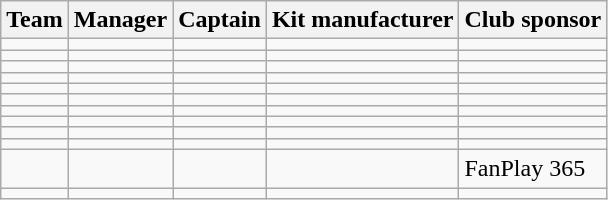<table class="wikitable sortable" style="text-align: left;">
<tr>
<th>Team</th>
<th>Manager</th>
<th>Captain</th>
<th>Kit manufacturer</th>
<th>Club sponsor</th>
</tr>
<tr>
<td></td>
<td></td>
<td></td>
<td></td>
<td></td>
</tr>
<tr>
<td></td>
<td></td>
<td></td>
<td></td>
<td></td>
</tr>
<tr>
<td></td>
<td></td>
<td></td>
<td></td>
<td></td>
</tr>
<tr>
<td></td>
<td></td>
<td></td>
<td></td>
<td></td>
</tr>
<tr>
<td></td>
<td></td>
<td></td>
<td></td>
<td></td>
</tr>
<tr>
<td></td>
<td></td>
<td></td>
<td></td>
<td></td>
</tr>
<tr>
<td></td>
<td></td>
<td></td>
<td></td>
<td></td>
</tr>
<tr>
<td></td>
<td></td>
<td></td>
<td></td>
<td></td>
</tr>
<tr>
<td></td>
<td></td>
<td></td>
<td></td>
<td></td>
</tr>
<tr>
<td></td>
<td></td>
<td></td>
<td></td>
<td></td>
</tr>
<tr>
<td></td>
<td></td>
<td></td>
<td></td>
<td>FanPlay 365</td>
</tr>
<tr>
<td></td>
<td></td>
<td></td>
<td></td>
<td></td>
</tr>
</table>
